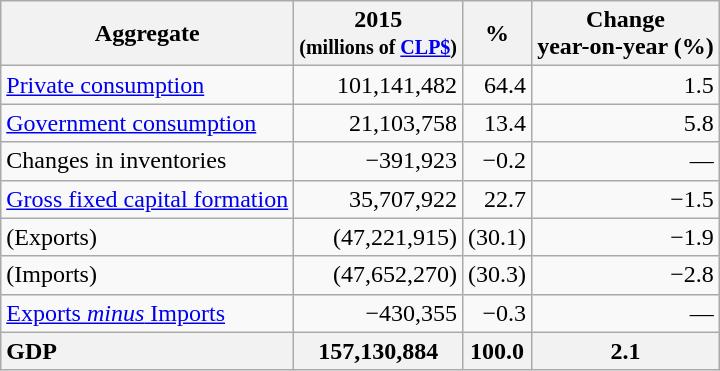<table class="wikitable sortable" style="text-align:right">
<tr>
<th>Aggregate</th>
<th>2015<br><small>(millions of <a href='#'>CLP$</a>)</small></th>
<th>%</th>
<th>Change<br>year-on-year (%)</th>
</tr>
<tr>
<td style="text-align:left;"><a href='#'>Private consumption</a></td>
<td>101,141,482</td>
<td>64.4</td>
<td>1.5</td>
</tr>
<tr>
<td style="text-align:left;"><a href='#'>Government consumption</a></td>
<td>21,103,758</td>
<td>13.4</td>
<td>5.8</td>
</tr>
<tr>
<td style="text-align:left;">Changes in inventories</td>
<td>−391,923</td>
<td>−0.2</td>
<td>—</td>
</tr>
<tr>
<td style="text-align:left;"><a href='#'>Gross fixed capital formation</a></td>
<td>35,707,922</td>
<td>22.7</td>
<td>−1.5</td>
</tr>
<tr>
<td style="text-align:left;">(Exports)</td>
<td>(47,221,915)</td>
<td>(30.1)</td>
<td>−1.9</td>
</tr>
<tr>
<td style="text-align:left;">(Imports)</td>
<td>(47,652,270)</td>
<td>(30.3)</td>
<td>−2.8</td>
</tr>
<tr>
<td style="text-align:left;"><a href='#'>Exports <em>minus</em> Imports</a></td>
<td>−430,355</td>
<td>−0.3</td>
<td>—</td>
</tr>
<tr>
<th style="text-align:left;">GDP</th>
<th>157,130,884</th>
<th>100.0</th>
<th>2.1</th>
</tr>
</table>
